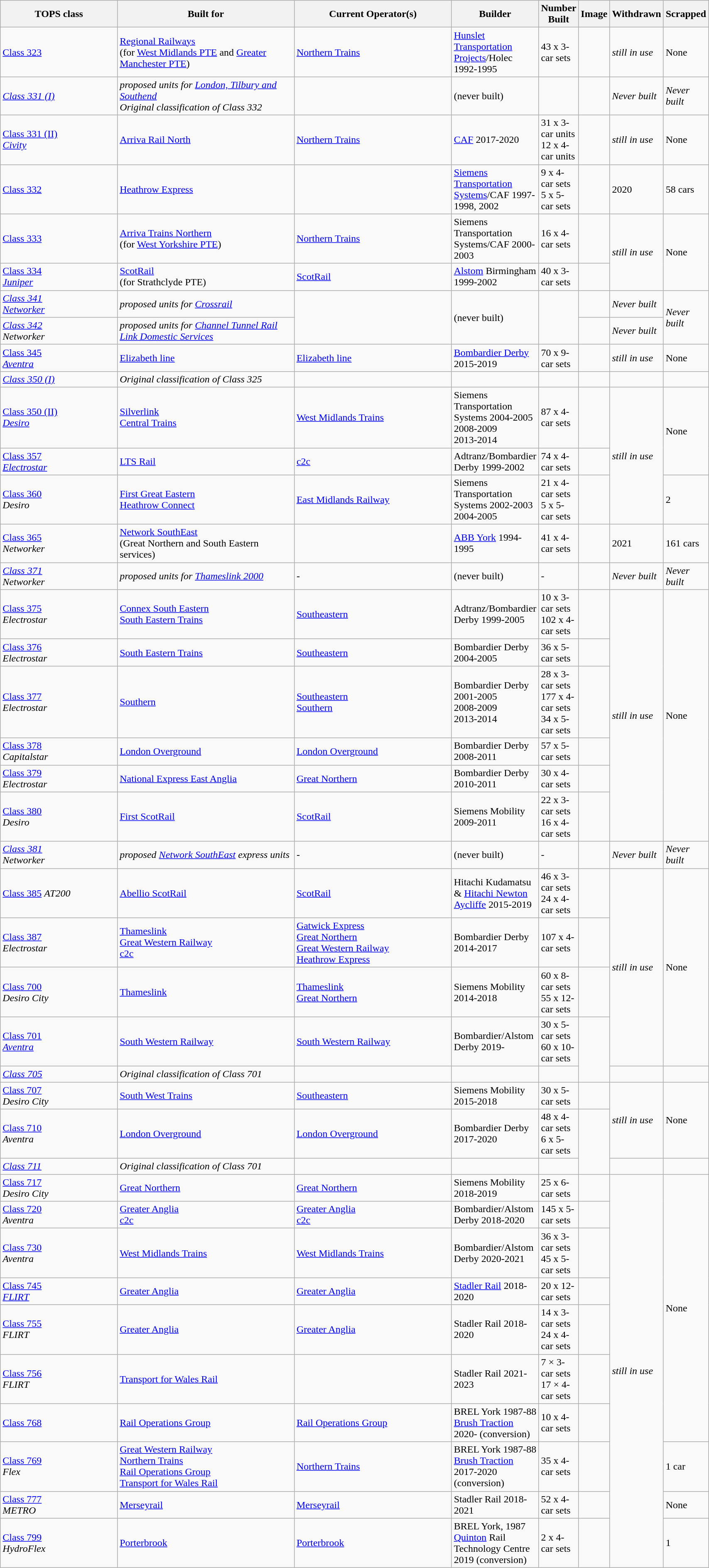<table class="sort wikitable sortable" width=90%>
<tr>
<th width=25%>TOPS class</th>
<th width=40%>Built for</th>
<th width=35%>Current Operator(s)</th>
<th width=25%>Builder</th>
<th width=35%>Number Built</th>
<th width=35%>Image</th>
<th>Withdrawn</th>
<th width=20%>Scrapped</th>
</tr>
<tr>
<td><a href='#'>Class 323</a></td>
<td><a href='#'>Regional Railways</a><br>(for <a href='#'>West Midlands PTE</a> and <a href='#'>Greater Manchester PTE</a>)</td>
<td><a href='#'>Northern Trains</a></td>
<td><a href='#'>Hunslet Transportation Projects</a>/Holec 1992-1995</td>
<td>43 x 3-car sets</td>
<td></td>
<td><em>still in use</em></td>
<td>None</td>
</tr>
<tr>
<td><a href='#'><em>Class 331 (I)</em></a></td>
<td><em>proposed units for <a href='#'>London, Tilbury and Southend</a> <br>Original classification of Class 332</em></td>
<td></td>
<td>(never built)</td>
<td></td>
<td></td>
<td><em>Never built</em></td>
<td><em>Never built</em></td>
</tr>
<tr>
<td><a href='#'>Class 331 (II)</a><br><em><a href='#'>Civity</a></em></td>
<td><a href='#'>Arriva Rail North</a></td>
<td><a href='#'>Northern Trains</a></td>
<td><a href='#'>CAF</a> 2017-2020</td>
<td>31 x 3-car units<br>12 x 4-car units</td>
<td></td>
<td><em>still in use</em></td>
<td>None</td>
</tr>
<tr>
<td><a href='#'>Class 332</a></td>
<td><a href='#'>Heathrow Express</a></td>
<td></td>
<td><a href='#'>Siemens Transportation Systems</a>/CAF 1997-1998, 2002</td>
<td>9 x 4-car sets<br>5 x 5-car sets</td>
<td></td>
<td>2020</td>
<td>58 cars</td>
</tr>
<tr>
<td><a href='#'>Class 333</a></td>
<td><a href='#'>Arriva Trains Northern</a><br>(for <a href='#'>West Yorkshire PTE</a>)</td>
<td><a href='#'>Northern Trains</a></td>
<td>Siemens Transportation Systems/CAF 2000-2003</td>
<td>16 x 4-car sets</td>
<td></td>
<td rowspan="2"><em>still in use</em></td>
<td rowspan=2>None</td>
</tr>
<tr>
<td><a href='#'>Class 334</a><br><em><a href='#'>Juniper</a></em></td>
<td><a href='#'>ScotRail</a><br>(for Strathclyde PTE)</td>
<td><a href='#'>ScotRail</a></td>
<td><a href='#'>Alstom</a> Birmingham 1999-2002</td>
<td>40 x 3-car sets</td>
<td></td>
</tr>
<tr>
<td><a href='#'><em>Class 341</em></a><br><em><a href='#'>Networker</a></em></td>
<td><em>proposed units for <a href='#'>Crossrail</a></em></td>
<td rowspan=2></td>
<td rowspan=2>(never built)</td>
<td rowspan=2></td>
<td></td>
<td><em>Never built</em></td>
<td rowspan=2><em>Never built</em></td>
</tr>
<tr>
<td><a href='#'><em>Class 342</em></a><br><em>Networker</em></td>
<td><em>proposed units for <a href='#'>Channel Tunnel Rail Link Domestic Services</a></em></td>
<td></td>
<td><em>Never built</em></td>
</tr>
<tr>
<td><a href='#'>Class 345</a><br><em><a href='#'>Aventra</a></em></td>
<td><a href='#'>Elizabeth line</a></td>
<td><a href='#'>Elizabeth line</a></td>
<td><a href='#'>Bombardier Derby</a> 2015-2019</td>
<td>70 x 9-car sets</td>
<td></td>
<td><em>still in use</em></td>
<td>None</td>
</tr>
<tr>
<td><a href='#'><em>Class 350 (I)</em></a></td>
<td><em>Original classification of Class 325</em></td>
<td></td>
<td></td>
<td></td>
<td></td>
<td></td>
<td></td>
</tr>
<tr>
<td><a href='#'>Class 350 (II)</a><br><em><a href='#'>Desiro</a></em></td>
<td><a href='#'>Silverlink</a><br><a href='#'>Central Trains</a></td>
<td><a href='#'>West Midlands Trains</a></td>
<td>Siemens Transportation Systems 2004-2005<br>2008-2009<br>2013-2014</td>
<td>87 x 4-car sets</td>
<td></td>
<td rowspan="3"><em>still in use</em></td>
<td rowspan=2>None</td>
</tr>
<tr>
<td><a href='#'>Class 357</a><br><em><a href='#'>Electrostar</a></em></td>
<td><a href='#'>LTS Rail</a></td>
<td><a href='#'>c2c</a></td>
<td>Adtranz/Bombardier Derby 1999-2002</td>
<td>74 x 4-car sets</td>
<td></td>
</tr>
<tr>
<td><a href='#'>Class 360</a><br><em>Desiro</em></td>
<td><a href='#'>First Great Eastern</a><br><a href='#'>Heathrow Connect</a></td>
<td><a href='#'>East Midlands Railway</a></td>
<td>Siemens Transportation Systems 2002-2003<br>2004-2005</td>
<td>21 x 4-car sets<br>5 x 5-car sets</td>
<td></td>
<td>2</td>
</tr>
<tr>
<td><a href='#'>Class 365</a><br><em>Networker</em></td>
<td><a href='#'>Network SouthEast</a><br>(Great Northern and South Eastern services)</td>
<td></td>
<td><a href='#'>ABB York</a> 1994-1995</td>
<td>41 x 4-car sets</td>
<td></td>
<td>2021</td>
<td>161 cars</td>
</tr>
<tr>
<td><a href='#'><em>Class 371</em></a><br><em>Networker</em></td>
<td><em>proposed units for <a href='#'>Thameslink 2000</a></em></td>
<td>-</td>
<td>(never built)</td>
<td>-</td>
<td></td>
<td><em>Never built</em></td>
<td><em>Never built</em></td>
</tr>
<tr>
<td><a href='#'>Class 375</a><br><em>Electrostar</em></td>
<td><a href='#'>Connex South Eastern</a><br><a href='#'>South Eastern Trains</a></td>
<td><a href='#'>Southeastern</a></td>
<td>Adtranz/Bombardier Derby 1999-2005</td>
<td>10 x 3-car sets<br>102 x 4-car sets</td>
<td></td>
<td rowspan="6"><em>still in use</em></td>
<td rowspan=6>None</td>
</tr>
<tr>
<td><a href='#'>Class 376</a><br><em>Electrostar</em></td>
<td><a href='#'>South Eastern Trains</a></td>
<td><a href='#'>Southeastern</a></td>
<td>Bombardier Derby 2004-2005</td>
<td>36 x 5-car sets</td>
<td></td>
</tr>
<tr>
<td><a href='#'>Class 377</a><br><em>Electrostar</em></td>
<td><a href='#'>Southern</a></td>
<td><a href='#'>Southeastern</a><br><a href='#'>Southern</a></td>
<td>Bombardier Derby 2001-2005<br>2008-2009<br>2013-2014</td>
<td>28 x 3-car sets<br>177 x 4-car sets<br>34 x 5-car sets</td>
<td></td>
</tr>
<tr>
<td><a href='#'>Class 378</a><br><em>Capitalstar</em></td>
<td><a href='#'>London Overground</a></td>
<td><a href='#'>London Overground</a></td>
<td>Bombardier Derby 2008-2011</td>
<td>57 x 5-car sets</td>
<td></td>
</tr>
<tr>
<td><a href='#'>Class 379</a><br><em>Electrostar</em></td>
<td><a href='#'>National Express East Anglia</a></td>
<td><a href='#'>Great Northern</a></td>
<td>Bombardier Derby 2010-2011</td>
<td>30 x 4-car sets</td>
<td></td>
</tr>
<tr>
<td><a href='#'>Class 380</a><br><em>Desiro</em></td>
<td><a href='#'>First ScotRail</a></td>
<td><a href='#'>ScotRail</a></td>
<td>Siemens Mobility 2009-2011</td>
<td>22 x 3-car sets<br>16 x 4-car sets</td>
<td></td>
</tr>
<tr>
<td><a href='#'><em>Class 381</em></a><br><em>Networker</em></td>
<td><em>proposed <a href='#'>Network SouthEast</a> express units</em></td>
<td>-</td>
<td>(never built)</td>
<td>-</td>
<td></td>
<td><em>Never built</em></td>
<td><em>Never built</em></td>
</tr>
<tr>
<td><a href='#'>Class 385</a> <em>AT200</em><br></td>
<td><a href='#'>Abellio ScotRail</a></td>
<td><a href='#'>ScotRail</a></td>
<td>Hitachi Kudamatsu & <a href='#'>Hitachi Newton Aycliffe</a> 2015-2019</td>
<td>46 x 3-car sets<br>24 x 4-car sets</td>
<td></td>
<td rowspan="4"><em>still in use</em></td>
<td rowspan=4>None</td>
</tr>
<tr>
<td><a href='#'>Class 387</a><br><em>Electrostar</em></td>
<td><a href='#'>Thameslink</a><br><a href='#'>Great Western Railway</a><br><a href='#'>c2c</a></td>
<td><a href='#'>Gatwick Express</a><br><a href='#'>Great Northern</a><br><a href='#'>Great Western Railway</a><br><a href='#'>Heathrow Express</a></td>
<td>Bombardier Derby 2014-2017</td>
<td>107 x 4-car sets</td>
<td></td>
</tr>
<tr>
<td><a href='#'>Class 700</a><br><em>Desiro City</em></td>
<td><a href='#'>Thameslink</a></td>
<td><a href='#'>Thameslink</a><br><a href='#'>Great Northern</a></td>
<td>Siemens Mobility 2014-2018</td>
<td>60 x 8-car sets<br>55 x 12-car sets</td>
<td></td>
</tr>
<tr>
<td><a href='#'>Class 701</a><br><em><a href='#'>Aventra</a></em></td>
<td><a href='#'>South Western Railway</a></td>
<td><a href='#'>South Western Railway</a></td>
<td>Bombardier/Alstom Derby 2019-</td>
<td>30 x 5-car sets<br>60 x 10-car sets</td>
<td rowspan="2"></td>
</tr>
<tr>
<td><a href='#'><em>Class 705</em></a></td>
<td><em>Original classification of Class 701</em></td>
<td></td>
<td></td>
<td></td>
<td></td>
<td></td>
</tr>
<tr>
<td><a href='#'>Class 707</a><br><em>Desiro City</em></td>
<td><a href='#'>South West Trains</a></td>
<td><a href='#'>Southeastern</a></td>
<td>Siemens Mobility 2015-2018</td>
<td>30 x 5-car sets</td>
<td></td>
<td rowspan="2"><em>still in use</em></td>
<td rowspan=2>None</td>
</tr>
<tr>
<td><a href='#'>Class 710</a><br><em>Aventra</em></td>
<td><a href='#'>London Overground</a></td>
<td><a href='#'>London Overground</a></td>
<td>Bombardier Derby 2017-2020</td>
<td>48 x 4-car sets<br>6 x 5-car sets</td>
<td rowspan="2"></td>
</tr>
<tr>
<td><a href='#'><em>Class 711</em></a></td>
<td><em>Original classification of Class 701</em></td>
<td></td>
<td></td>
<td></td>
<td></td>
<td></td>
</tr>
<tr>
<td><a href='#'>Class 717</a><br><em>Desiro City</em></td>
<td><a href='#'>Great Northern</a></td>
<td><a href='#'>Great Northern</a></td>
<td>Siemens Mobility 2018-2019</td>
<td>25 x 6-car sets</td>
<td></td>
<td rowspan="10"><em>still in use</em></td>
<td rowspan=7>None</td>
</tr>
<tr>
<td><a href='#'>Class 720</a><br><em>Aventra</em></td>
<td><a href='#'>Greater Anglia</a><br><a href='#'>c2c</a></td>
<td><a href='#'>Greater Anglia</a><br><a href='#'>c2c</a></td>
<td>Bombardier/Alstom Derby 2018-2020</td>
<td>145 x 5-car sets</td>
<td></td>
</tr>
<tr>
<td><a href='#'>Class 730</a><br><em>Aventra</em></td>
<td><a href='#'>West Midlands Trains</a></td>
<td><a href='#'>West Midlands Trains</a></td>
<td>Bombardier/Alstom Derby 2020-2021</td>
<td>36 x 3-car sets<br>45 x 5-car sets</td>
<td></td>
</tr>
<tr>
<td><a href='#'>Class 745</a><br><em><a href='#'>FLIRT</a></em></td>
<td><a href='#'>Greater Anglia</a></td>
<td><a href='#'>Greater Anglia</a></td>
<td><a href='#'>Stadler Rail</a> 2018-2020</td>
<td>20 x 12-car sets</td>
<td></td>
</tr>
<tr>
<td><a href='#'>Class 755</a><br><em>FLIRT</em></td>
<td><a href='#'>Greater Anglia</a></td>
<td><a href='#'>Greater Anglia</a></td>
<td>Stadler Rail 2018-2020</td>
<td>14 x 3-car sets<br>24 x 4-car sets</td>
<td></td>
</tr>
<tr>
<td><a href='#'>Class 756</a><br><em>FLIRT</em></td>
<td><a href='#'>Transport for Wales Rail</a></td>
<td></td>
<td>Stadler Rail 2021-2023</td>
<td>7 × 3-car sets<br>17 × 4-car sets</td>
<td></td>
</tr>
<tr>
<td><a href='#'>Class 768</a></td>
<td><a href='#'>Rail Operations Group</a></td>
<td><a href='#'>Rail Operations Group</a></td>
<td>BREL York 1987-88<br><a href='#'>Brush Traction</a> 2020- (conversion)</td>
<td>10 x 4-car sets</td>
<td></td>
</tr>
<tr>
<td><a href='#'>Class 769</a><br><em>Flex</em></td>
<td><a href='#'>Great Western Railway</a><br><a href='#'>Northern Trains</a><br><a href='#'>Rail Operations Group</a><br><a href='#'>Transport for Wales Rail</a></td>
<td><a href='#'>Northern Trains</a></td>
<td>BREL York 1987-88<br><a href='#'>Brush Traction</a> 2017-2020 (conversion)</td>
<td>35 x 4-car sets</td>
<td></td>
<td>1 car</td>
</tr>
<tr>
<td><a href='#'>Class 777</a><br><em>METRO</em></td>
<td><a href='#'>Merseyrail</a></td>
<td><a href='#'>Merseyrail</a></td>
<td>Stadler Rail 2018-2021</td>
<td>52 x 4-car sets</td>
<td></td>
<td>None</td>
</tr>
<tr>
<td><a href='#'>Class 799</a><br><em>HydroFlex</em></td>
<td><a href='#'>Porterbrook</a></td>
<td><a href='#'>Porterbrook</a></td>
<td>BREL York, 1987<br><a href='#'>Quinton</a> Rail Technology Centre 2019 (conversion)</td>
<td>2 x 4-car sets</td>
<td></td>
<td>1</td>
</tr>
</table>
